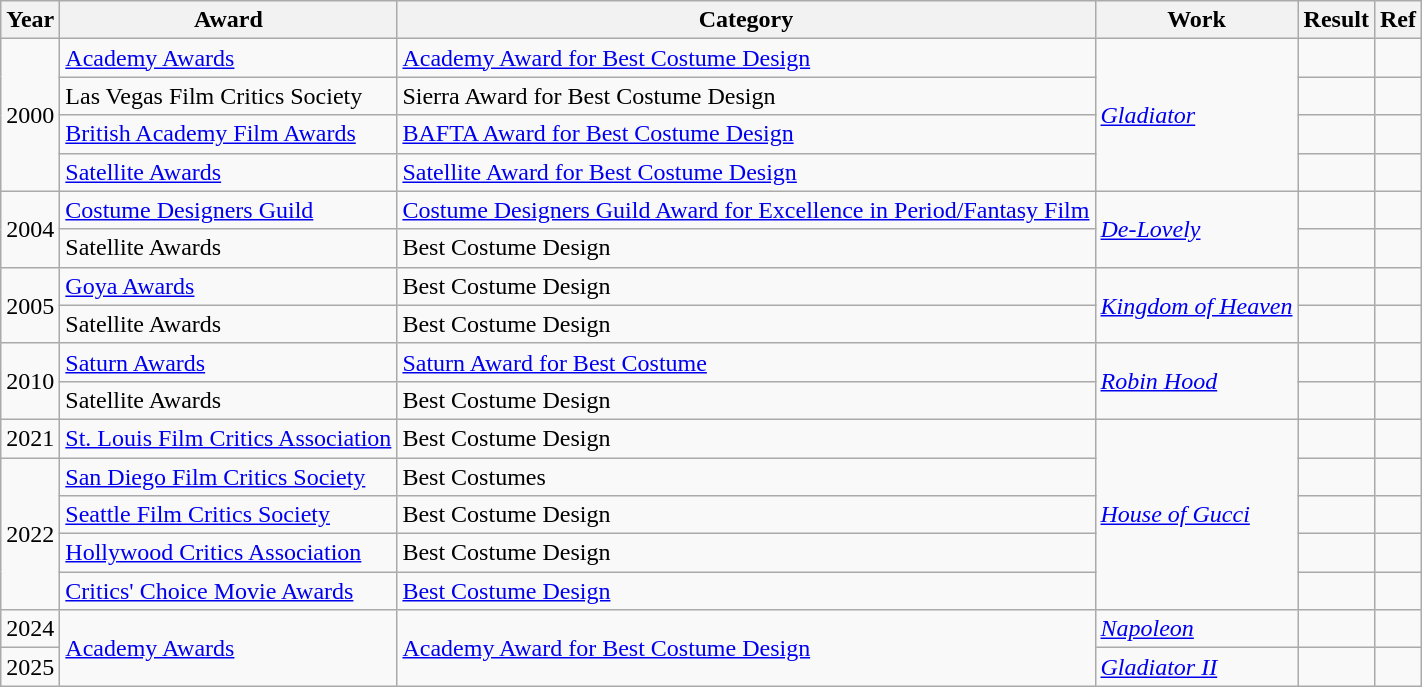<table class = "wikitable sortable">
<tr>
<th>Year</th>
<th>Award</th>
<th>Category</th>
<th>Work</th>
<th>Result</th>
<th class="unsortable">Ref</th>
</tr>
<tr>
<td rowspan="4">2000</td>
<td><a href='#'>Academy Awards</a></td>
<td><a href='#'>Academy Award for Best Costume Design</a></td>
<td rowspan="4"><em><a href='#'>Gladiator</a></em></td>
<td></td>
<td style="text-align:center"></td>
</tr>
<tr>
<td>Las Vegas Film Critics Society</td>
<td>Sierra Award for Best Costume Design</td>
<td></td>
<td style="text-align:center"></td>
</tr>
<tr>
<td><a href='#'>British Academy Film Awards</a></td>
<td><a href='#'>BAFTA Award for Best Costume Design</a></td>
<td></td>
<td style="text-align:center"></td>
</tr>
<tr>
<td><a href='#'>Satellite Awards</a></td>
<td><a href='#'>Satellite Award for Best Costume Design</a></td>
<td></td>
<td style="text-align:center"></td>
</tr>
<tr>
<td rowspan="2">2004</td>
<td><a href='#'>Costume Designers Guild</a></td>
<td><a href='#'>Costume Designers Guild Award for Excellence in Period/Fantasy Film</a></td>
<td rowspan="2"><em><a href='#'>De-Lovely</a></em></td>
<td></td>
<td style="text-align:center"></td>
</tr>
<tr>
<td>Satellite Awards</td>
<td>Best Costume Design</td>
<td></td>
<td style="text-align:center"></td>
</tr>
<tr>
<td rowspan="2">2005</td>
<td><a href='#'>Goya Awards</a></td>
<td>Best Costume Design</td>
<td rowspan="2"><em><a href='#'>Kingdom of Heaven</a></em></td>
<td></td>
<td style="text-align:center"></td>
</tr>
<tr>
<td>Satellite Awards</td>
<td>Best Costume Design</td>
<td></td>
<td style="text-align:center"></td>
</tr>
<tr>
<td rowspan="2">2010</td>
<td><a href='#'>Saturn Awards</a></td>
<td><a href='#'>Saturn Award for Best Costume</a></td>
<td rowspan="2"><em><a href='#'>Robin Hood</a></em></td>
<td></td>
<td style="text-align:center"></td>
</tr>
<tr>
<td>Satellite Awards</td>
<td>Best Costume Design</td>
<td></td>
<td style="text-align:center"></td>
</tr>
<tr>
<td>2021</td>
<td><a href='#'>St. Louis Film Critics Association</a></td>
<td>Best Costume Design</td>
<td rowspan="5"><em><a href='#'>House of Gucci</a></em></td>
<td></td>
<td style="text-align:center;"></td>
</tr>
<tr>
<td rowspan="4">2022</td>
<td><a href='#'>San Diego Film Critics Society</a></td>
<td>Best Costumes</td>
<td></td>
<td style="text-align:center;"></td>
</tr>
<tr>
<td><a href='#'>Seattle Film Critics Society</a></td>
<td>Best Costume Design</td>
<td></td>
<td style="text-align:center;"></td>
</tr>
<tr>
<td><a href='#'>Hollywood Critics Association</a></td>
<td>Best Costume Design</td>
<td></td>
<td style="text-align:center;"></td>
</tr>
<tr>
<td><a href='#'>Critics' Choice Movie Awards</a></td>
<td><a href='#'>Best Costume Design</a></td>
<td></td>
<td style="text-align:center;"></td>
</tr>
<tr>
<td>2024</td>
<td rowspan=2><a href='#'>Academy Awards</a></td>
<td rowspan=2><a href='#'>Academy Award for Best Costume Design</a></td>
<td><em><a href='#'>Napoleon</a></em></td>
<td></td>
<td style="text-align:center"></td>
</tr>
<tr>
<td>2025</td>
<td><em><a href='#'>Gladiator II</a></em></td>
<td></td>
<td align="center" rowspan="1"></td>
</tr>
</table>
